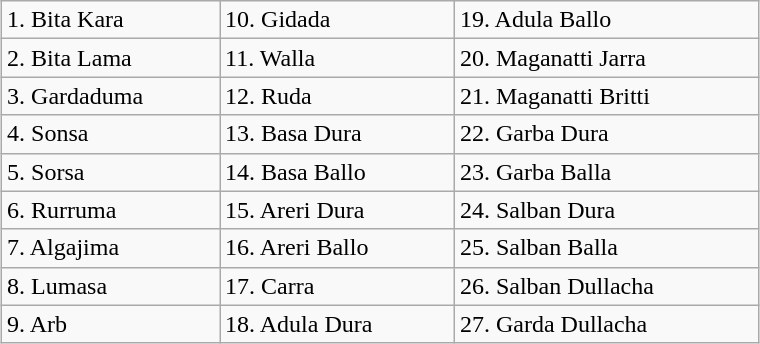<table class="wikitable" style="margin:auto; width:40%;">
<tr>
<td>1. Bita Kara</td>
<td>10. Gidada</td>
<td>19. Adula Ballo</td>
</tr>
<tr>
<td>2. Bita Lama</td>
<td>11. Walla</td>
<td>20. Maganatti Jarra</td>
</tr>
<tr>
<td>3. Gardaduma</td>
<td>12. Ruda</td>
<td>21. Maganatti Britti</td>
</tr>
<tr>
<td>4. Sonsa</td>
<td>13. Basa Dura</td>
<td>22. Garba Dura</td>
</tr>
<tr>
<td>5. Sorsa</td>
<td>14. Basa Ballo</td>
<td>23. Garba Balla</td>
</tr>
<tr>
<td>6. Rurruma</td>
<td>15. Areri Dura</td>
<td>24. Salban Dura</td>
</tr>
<tr>
<td>7. Algajima</td>
<td>16. Areri Ballo</td>
<td>25. Salban Balla</td>
</tr>
<tr>
<td>8. Lumasa</td>
<td>17. Carra</td>
<td>26. Salban Dullacha</td>
</tr>
<tr>
<td>9. Arb</td>
<td>18. Adula Dura</td>
<td>27. Garda Dullacha</td>
</tr>
</table>
